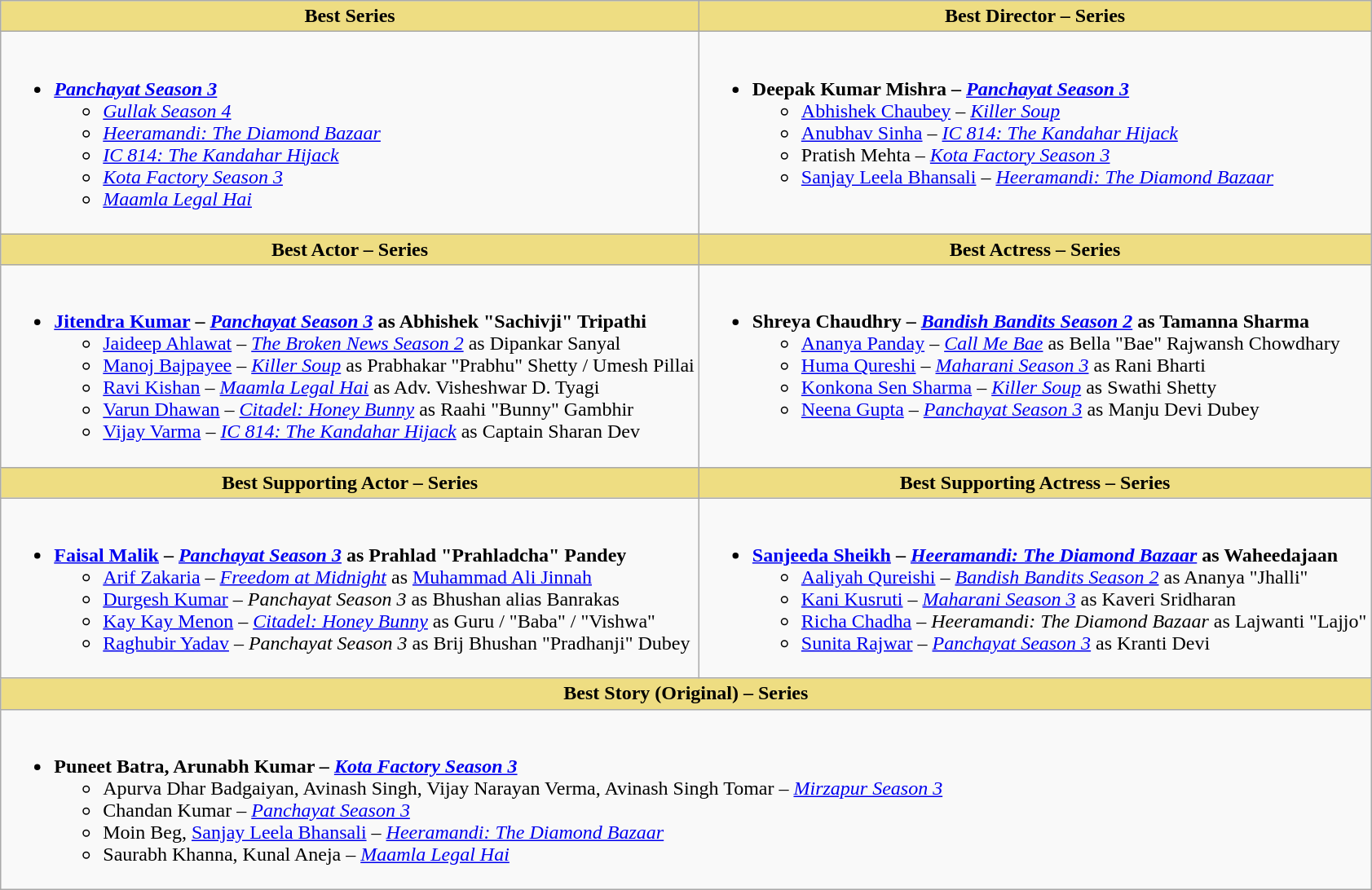<table class="wikitable">
<tr>
<th style="background:#EEDD82;text-align:center;">Best Series</th>
<th style="background:#eedd82;text-align:center;">Best Director – Series</th>
</tr>
<tr>
<td valign="top"><br><ul><li><a href='#'><strong><em>Panchayat Season 3</em></strong></a><ul><li><a href='#'><em>Gullak Season 4</em></a></li><li><a href='#'><em>Heeramandi: The Diamond Bazaar</em></a></li><li><em><a href='#'>IC 814: The Kandahar Hijack</a></em></li><li><a href='#'><em>Kota Factory Season 3</em></a></li><li><em><a href='#'>Maamla Legal Hai</a></em></li></ul></li></ul></td>
<td valign="top"><br><ul><li><strong>Deepak Kumar Mishra – <a href='#'><em>Panchayat Season 3</em></a></strong><ul><li><a href='#'>Abhishek Chaubey</a> – <em><a href='#'>Killer Soup</a></em></li><li><a href='#'>Anubhav Sinha</a> – <em><a href='#'>IC 814: The Kandahar Hijack</a></em></li><li>Pratish Mehta – <a href='#'><em>Kota Factory Season 3</em></a></li><li><a href='#'>Sanjay Leela Bhansali</a> – <a href='#'><em>Heeramandi: The Diamond Bazaar</em></a></li></ul></li></ul></td>
</tr>
<tr>
<th style="background:#EEDD82;text-align:center;">Best Actor – Series</th>
<th style="background:#eedd82;text-align:center;">Best Actress – Series</th>
</tr>
<tr>
<td valign="top"><br><ul><li><strong><a href='#'>Jitendra Kumar</a></strong> <strong>– <a href='#'><em>Panchayat Season 3</em></a> as Abhishek "Sachivji" Tripathi</strong><ul><li><a href='#'>Jaideep Ahlawat</a> – <a href='#'><em>The Broken News Season 2</em></a> as Dipankar Sanyal</li><li><a href='#'>Manoj Bajpayee</a> – <em><a href='#'>Killer Soup</a></em> as Prabhakar "Prabhu" Shetty / Umesh Pillai</li><li><a href='#'>Ravi Kishan</a> – <em><a href='#'>Maamla Legal Hai</a></em> as Adv. Visheshwar D. Tyagi</li><li><a href='#'>Varun Dhawan</a> – <em><a href='#'>Citadel: Honey Bunny</a></em> as Raahi "Bunny" Gambhir</li><li><a href='#'>Vijay Varma</a> – <em><a href='#'>IC 814: The Kandahar Hijack</a></em> as Captain Sharan Dev</li></ul></li></ul></td>
<td valign="top"><br><ul><li><strong>Shreya Chaudhry – <a href='#'><em>Bandish Bandits Season 2</em></a> as Tamanna Sharma</strong><ul><li><a href='#'>Ananya Panday</a> – <em><a href='#'>Call Me Bae</a></em> as Bella "Bae" Rajwansh Chowdhary</li><li><a href='#'>Huma Qureshi</a> – <a href='#'><em>Maharani Season 3</em></a> as Rani Bharti</li><li><a href='#'>Konkona Sen Sharma</a> – <em><a href='#'>Killer Soup</a></em> as Swathi Shetty</li><li><a href='#'>Neena Gupta</a> – <a href='#'><em>Panchayat Season 3</em></a> as Manju Devi Dubey</li></ul></li></ul></td>
</tr>
<tr>
<th style="background:#EEDD82;text-align:center;">Best Supporting Actor – Series</th>
<th style="background:#eedd82;text-align:center;">Best Supporting Actress – Series</th>
</tr>
<tr>
<td valign="top"><br><ul><li><strong><a href='#'>Faisal Malik</a></strong> <strong>– <a href='#'><em>Panchayat Season 3</em></a> as Prahlad "Prahladcha" Pandey</strong><ul><li><a href='#'>Arif Zakaria</a> – <a href='#'><em>Freedom at Midnight</em></a> as <a href='#'>Muhammad Ali Jinnah</a></li><li><a href='#'>Durgesh Kumar</a> – <em>Panchayat Season 3</em> as Bhushan alias Banrakas</li><li><a href='#'>Kay Kay Menon</a> – <em><a href='#'>Citadel: Honey Bunny</a></em> as Guru / "Baba" / "Vishwa"</li><li><a href='#'>Raghubir Yadav</a> – <em>Panchayat Season 3</em> as Brij Bhushan "Pradhanji" Dubey</li></ul></li></ul></td>
<td valign="top"><br><ul><li><strong><a href='#'>Sanjeeda Sheikh</a> – <a href='#'><em>Heeramandi: The Diamond Bazaar</em></a> as Waheedajaan</strong><ul><li><a href='#'>Aaliyah Qureishi</a> – <a href='#'><em>Bandish Bandits Season 2</em></a> as Ananya "Jhalli"</li><li><a href='#'>Kani Kusruti</a> – <a href='#'><em>Maharani Season 3</em></a> as Kaveri Sridharan</li><li><a href='#'>Richa Chadha</a> – <em>Heeramandi: The Diamond Bazaar</em> as Lajwanti "Lajjo"</li><li><a href='#'>Sunita Rajwar</a> – <a href='#'><em>Panchayat Season 3</em></a> as Kranti Devi</li></ul></li></ul></td>
</tr>
<tr>
<th colspan="2" style="background:#eedd82; text-align:center;">Best Story (Original) – Series</th>
</tr>
<tr>
<td colspan="2" valign="top"><br><ul><li><strong>Puneet Batra, Arunabh Kumar – <a href='#'><em>Kota Factory Season 3</em></a></strong><ul><li>Apurva Dhar Badgaiyan, Avinash Singh, Vijay Narayan Verma, Avinash Singh Tomar – <a href='#'><em>Mirzapur Season 3</em></a></li><li>Chandan Kumar – <a href='#'><em>Panchayat Season 3</em></a></li><li>Moin Beg, <a href='#'>Sanjay Leela Bhansali</a> – <a href='#'><em>Heeramandi: The Diamond Bazaar</em></a></li><li>Saurabh Khanna, Kunal Aneja – <em><a href='#'>Maamla Legal Hai</a></em></li></ul></li></ul></td>
</tr>
</table>
